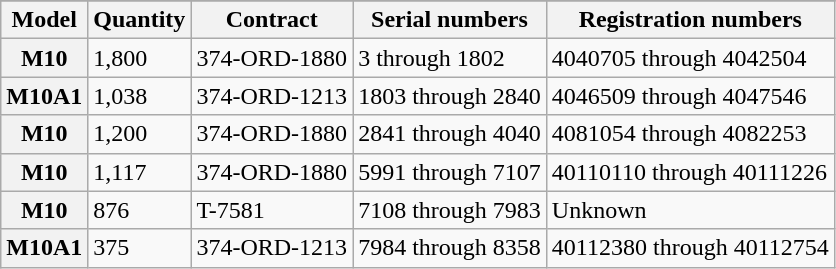<table class="wikitable floatleft">
<tr style="vertical-align:top; text-align:center; ">
</tr>
<tr>
<th>Model</th>
<th>Quantity</th>
<th>Contract</th>
<th>Serial numbers</th>
<th>Registration numbers</th>
</tr>
<tr>
<th>M10</th>
<td>1,800</td>
<td>374-ORD-1880</td>
<td>3 through 1802</td>
<td>4040705 through 4042504</td>
</tr>
<tr>
<th>M10A1</th>
<td>1,038</td>
<td>374-ORD-1213</td>
<td>1803 through 2840</td>
<td>4046509 through 4047546</td>
</tr>
<tr>
<th>M10</th>
<td>1,200</td>
<td>374-ORD-1880</td>
<td>2841 through 4040</td>
<td>4081054 through 4082253</td>
</tr>
<tr>
<th>M10</th>
<td>1,117</td>
<td>374-ORD-1880</td>
<td>5991 through 7107</td>
<td>40110110 through 40111226</td>
</tr>
<tr>
<th>M10</th>
<td>876</td>
<td>T-7581</td>
<td>7108 through 7983</td>
<td>Unknown</td>
</tr>
<tr>
<th>M10A1</th>
<td>375</td>
<td>374-ORD-1213</td>
<td>7984 through 8358</td>
<td>40112380 through 40112754</td>
</tr>
</table>
